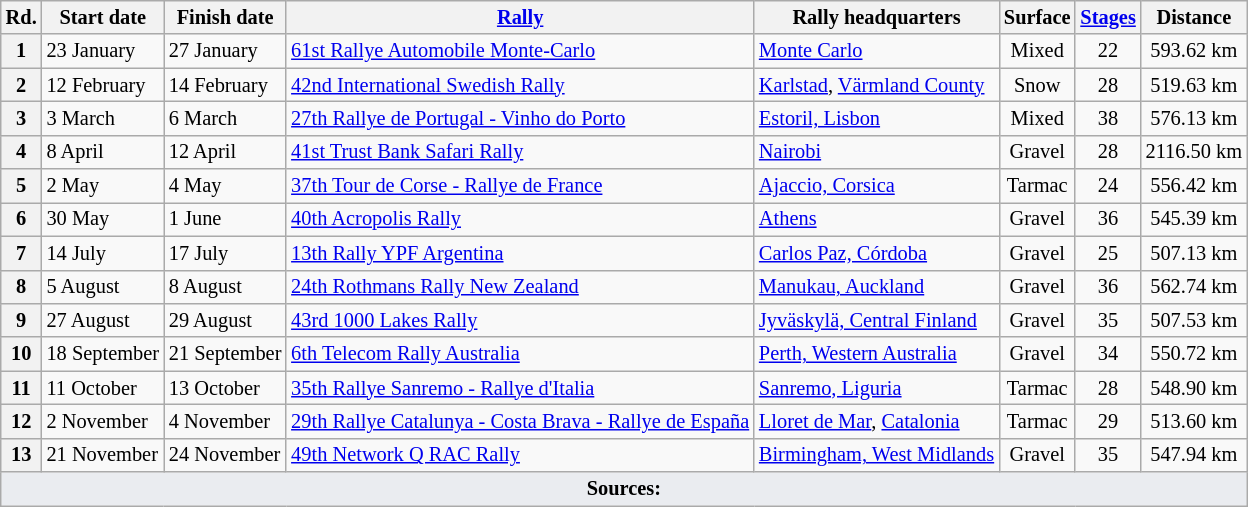<table class="wikitable" style="font-size: 85%;">
<tr>
<th>Rd.</th>
<th>Start date</th>
<th>Finish date</th>
<th><a href='#'>Rally</a></th>
<th>Rally headquarters</th>
<th>Surface</th>
<th><a href='#'>Stages</a></th>
<th>Distance</th>
</tr>
<tr>
<th>1</th>
<td>23 January</td>
<td>27 January</td>
<td> <a href='#'>61st Rallye Automobile Monte-Carlo</a></td>
<td><a href='#'>Monte Carlo</a></td>
<td align=center>Mixed</td>
<td align=center>22</td>
<td align=center>593.62 km</td>
</tr>
<tr>
<th>2</th>
<td>12 February</td>
<td>14 February</td>
<td> <a href='#'>42nd International Swedish Rally</a></td>
<td><a href='#'>Karlstad</a>, <a href='#'>Värmland County</a></td>
<td align=center>Snow</td>
<td align=center>28</td>
<td align=center>519.63 km</td>
</tr>
<tr>
<th>3</th>
<td>3 March</td>
<td>6 March</td>
<td> <a href='#'>27th Rallye de Portugal - Vinho do Porto</a></td>
<td><a href='#'>Estoril, Lisbon</a></td>
<td align=center>Mixed</td>
<td align=center>38</td>
<td align=center>576.13 km</td>
</tr>
<tr>
<th>4</th>
<td>8 April</td>
<td>12 April</td>
<td> <a href='#'>41st Trust Bank Safari Rally</a></td>
<td><a href='#'>Nairobi</a></td>
<td align=center>Gravel</td>
<td align=center>28</td>
<td align=center>2116.50 km</td>
</tr>
<tr>
<th>5</th>
<td>2 May</td>
<td>4 May</td>
<td> <a href='#'>37th Tour de Corse - Rallye de France</a></td>
<td><a href='#'>Ajaccio, Corsica</a></td>
<td align=center>Tarmac</td>
<td align=center>24</td>
<td align=center>556.42 km</td>
</tr>
<tr>
<th>6</th>
<td>30 May</td>
<td>1 June</td>
<td> <a href='#'>40th Acropolis Rally</a></td>
<td><a href='#'>Athens</a></td>
<td align=center>Gravel</td>
<td align=center>36</td>
<td align=center>545.39 km</td>
</tr>
<tr>
<th>7</th>
<td>14 July</td>
<td>17 July</td>
<td> <a href='#'>13th Rally YPF Argentina</a></td>
<td><a href='#'>Carlos Paz, Córdoba</a></td>
<td align=center>Gravel</td>
<td align=center>25</td>
<td align=center>507.13 km</td>
</tr>
<tr>
<th>8</th>
<td>5 August</td>
<td>8 August</td>
<td> <a href='#'>24th Rothmans Rally New Zealand</a></td>
<td><a href='#'>Manukau, Auckland</a></td>
<td align=center>Gravel</td>
<td align=center>36</td>
<td align=center>562.74 km</td>
</tr>
<tr>
<th>9</th>
<td>27 August</td>
<td>29 August</td>
<td> <a href='#'>43rd 1000 Lakes Rally</a></td>
<td><a href='#'>Jyväskylä, Central Finland</a></td>
<td align=center>Gravel</td>
<td align=center>35</td>
<td align=center>507.53 km</td>
</tr>
<tr>
<th>10</th>
<td>18 September</td>
<td>21 September</td>
<td> <a href='#'>6th Telecom Rally Australia</a></td>
<td><a href='#'>Perth, Western Australia</a></td>
<td align=center>Gravel</td>
<td align=center>34</td>
<td align=center>550.72 km</td>
</tr>
<tr>
<th>11</th>
<td>11 October</td>
<td>13 October</td>
<td> <a href='#'>35th Rallye Sanremo - Rallye d'Italia</a></td>
<td><a href='#'>Sanremo, Liguria</a></td>
<td align=center>Tarmac</td>
<td align=center>28</td>
<td align=center>548.90 km</td>
</tr>
<tr>
<th>12</th>
<td>2 November</td>
<td>4 November</td>
<td> <a href='#'>29th Rallye Catalunya - Costa Brava - Rallye de España</a></td>
<td><a href='#'>Lloret de Mar</a>, <a href='#'>Catalonia</a></td>
<td align=center>Tarmac</td>
<td align=center>29</td>
<td align=center>513.60 km</td>
</tr>
<tr>
<th>13</th>
<td>21 November</td>
<td>24 November</td>
<td> <a href='#'>49th Network Q RAC Rally</a></td>
<td><a href='#'>Birmingham, West Midlands</a></td>
<td align=center>Gravel</td>
<td align=center>35</td>
<td align=center>547.94 km</td>
</tr>
<tr>
<td colspan="8" style="background-color:#EAECF0;text-align:center"><strong>Sources:</strong></td>
</tr>
</table>
